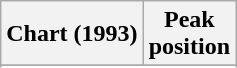<table class="wikitable sortable">
<tr>
<th align="left">Chart (1993)</th>
<th align="center">Peak<br>position</th>
</tr>
<tr>
</tr>
<tr>
</tr>
</table>
